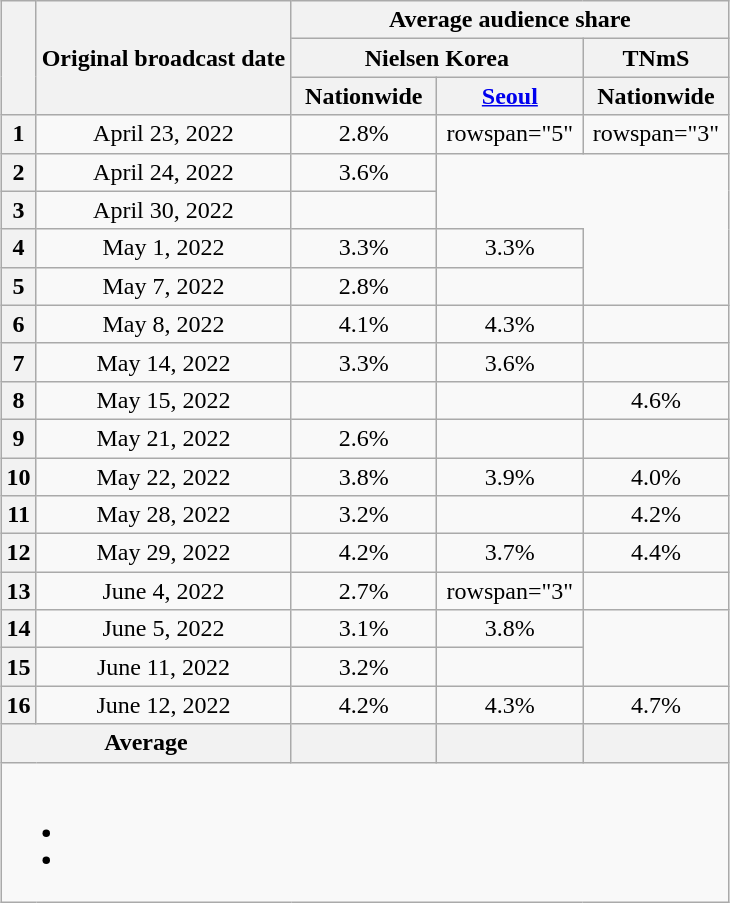<table class="wikitable" style="text-align:center; max-width:550px; margin-left:auto; margin-right:auto">
<tr>
<th rowspan="3"></th>
<th rowspan="3">Original broadcast date</th>
<th colspan="3">Average audience share</th>
</tr>
<tr>
<th colspan="2">Nielsen Korea</th>
<th>TNmS</th>
</tr>
<tr>
<th width="90">Nationwide</th>
<th width="90"><a href='#'>Seoul</a></th>
<th width="90">Nationwide</th>
</tr>
<tr>
<th>1</th>
<td>April 23, 2022</td>
<td>2.8% </td>
<td>rowspan="5" </td>
<td>rowspan="3" </td>
</tr>
<tr>
<th>2</th>
<td>April 24, 2022</td>
<td>3.6% </td>
</tr>
<tr>
<th>3</th>
<td>April 30, 2022</td>
<td> </td>
</tr>
<tr>
<th>4</th>
<td>May 1, 2022</td>
<td>3.3% </td>
<td>3.3% </td>
</tr>
<tr>
<th>5</th>
<td>May 7, 2022</td>
<td>2.8% </td>
<td></td>
</tr>
<tr>
<th>6</th>
<td>May 8, 2022</td>
<td>4.1% </td>
<td>4.3% </td>
<td> </td>
</tr>
<tr>
<th>7</th>
<td>May 14, 2022</td>
<td>3.3% </td>
<td>3.6% </td>
<td></td>
</tr>
<tr>
<th>8</th>
<td>May 15, 2022</td>
<td> </td>
<td> </td>
<td>4.6% </td>
</tr>
<tr>
<th>9</th>
<td>May 21, 2022</td>
<td>2.6% </td>
<td></td>
<td></td>
</tr>
<tr>
<th>10</th>
<td>May 22, 2022</td>
<td>3.8% </td>
<td>3.9% </td>
<td>4.0% </td>
</tr>
<tr>
<th>11</th>
<td>May 28, 2022</td>
<td>3.2% </td>
<td></td>
<td>4.2% </td>
</tr>
<tr>
<th>12</th>
<td>May 29, 2022</td>
<td>4.2% </td>
<td>3.7% </td>
<td>4.4% </td>
</tr>
<tr>
<th>13</th>
<td>June 4, 2022</td>
<td>2.7% </td>
<td>rowspan="3" </td>
<td></td>
</tr>
<tr>
<th>14</th>
<td>June 5, 2022</td>
<td>3.1% </td>
<td>3.8% </td>
</tr>
<tr>
<th>15</th>
<td>June 11, 2022</td>
<td>3.2% </td>
<td></td>
</tr>
<tr>
<th>16</th>
<td>June 12, 2022</td>
<td>4.2% </td>
<td>4.3% </td>
<td>4.7% </td>
</tr>
<tr>
<th colspan="2">Average</th>
<th></th>
<th></th>
<th></th>
</tr>
<tr>
<td colspan="5"><br><ul><li></li><li></li></ul></td>
</tr>
</table>
